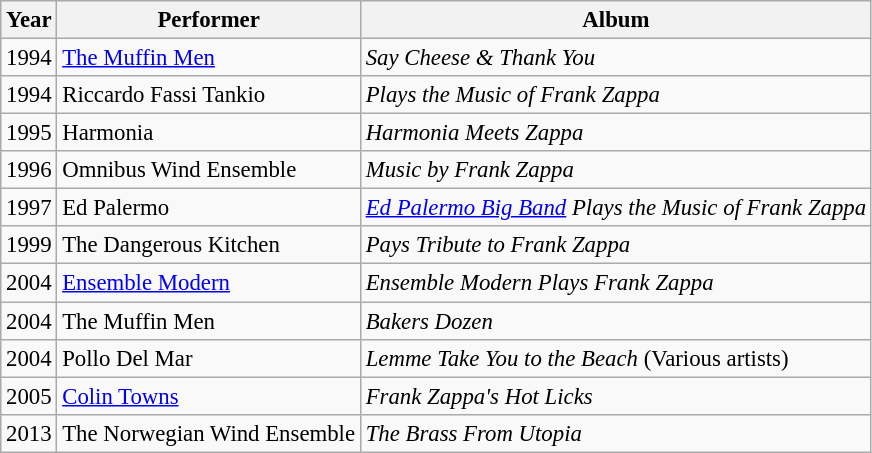<table class="wikitable" style="font-size:95%;">
<tr>
<th>Year</th>
<th>Performer</th>
<th>Album</th>
</tr>
<tr>
<td>1994</td>
<td><a href='#'>The Muffin Men</a></td>
<td><em>Say Cheese & Thank You</em></td>
</tr>
<tr>
<td>1994</td>
<td>Riccardo Fassi Tankio</td>
<td><em>Plays the Music of Frank Zappa</em></td>
</tr>
<tr>
<td>1995</td>
<td>Harmonia</td>
<td><em>Harmonia Meets Zappa</em></td>
</tr>
<tr>
<td>1996</td>
<td>Omnibus Wind Ensemble</td>
<td><em>Music by Frank Zappa</em></td>
</tr>
<tr>
<td>1997</td>
<td>Ed Palermo</td>
<td><em><a href='#'>Ed Palermo Big Band</a> Plays the Music of Frank Zappa</em></td>
</tr>
<tr>
<td>1999</td>
<td>The Dangerous Kitchen</td>
<td><em>Pays Tribute to Frank Zappa</em></td>
</tr>
<tr>
<td>2004</td>
<td><a href='#'>Ensemble Modern</a></td>
<td><em>Ensemble Modern Plays Frank Zappa</em></td>
</tr>
<tr>
<td>2004</td>
<td>The Muffin Men</td>
<td><em>Bakers Dozen</em></td>
</tr>
<tr>
<td>2004</td>
<td>Pollo Del Mar</td>
<td><em>Lemme Take You to the Beach</em> (Various artists)</td>
</tr>
<tr>
<td>2005</td>
<td><a href='#'>Colin Towns</a></td>
<td><em>Frank Zappa's Hot Licks</em></td>
</tr>
<tr>
<td>2013</td>
<td>The Norwegian Wind Ensemble</td>
<td><em>The Brass From Utopia</em></td>
</tr>
</table>
